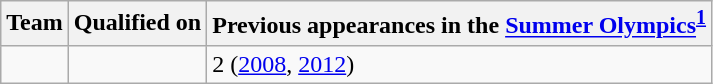<table class="wikitable sortable">
<tr>
<th>Team</th>
<th>Qualified on</th>
<th data-sort-type="number">Previous appearances in the <a href='#'>Summer Olympics</a><sup><strong><a href='#'>1</a></strong></sup></th>
</tr>
<tr>
<td></td>
<td></td>
<td>2 (<a href='#'>2008</a>, <a href='#'>2012</a>)</td>
</tr>
</table>
